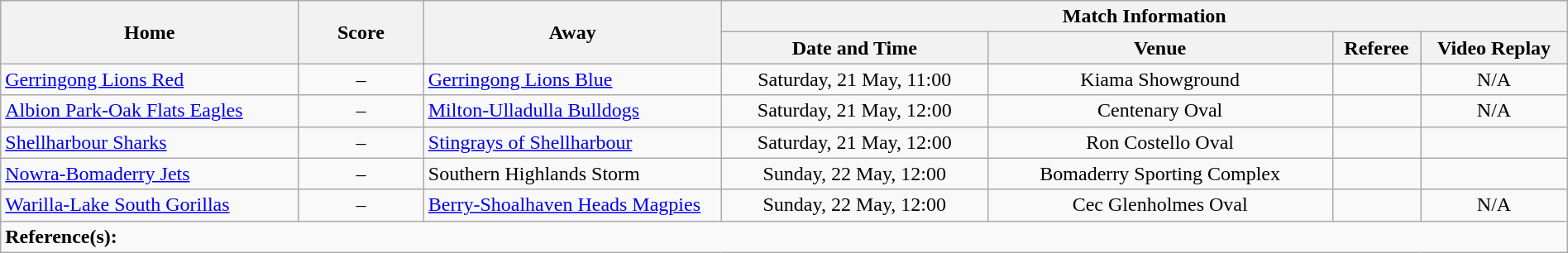<table class="wikitable" width="100% text-align:center;">
<tr>
<th rowspan="2" width="19%">Home</th>
<th rowspan="2" width="8%">Score</th>
<th rowspan="2" width="19%">Away</th>
<th colspan="4">Match Information</th>
</tr>
<tr bgcolor="#CCCCCC">
<th width="17%">Date and Time</th>
<th width="22%">Venue</th>
<th>Referee</th>
<th>Video Replay</th>
</tr>
<tr>
<td> <a href='#'>Gerringong Lions Red</a></td>
<td style="text-align:center;">–</td>
<td> <a href='#'>Gerringong Lions Blue</a></td>
<td style="text-align:center;">Saturday, 21 May, 11:00</td>
<td style="text-align:center;">Kiama Showground</td>
<td style="text-align:center;"></td>
<td style="text-align:center;">N/A</td>
</tr>
<tr>
<td> <a href='#'>Albion Park-Oak Flats Eagles</a></td>
<td style="text-align:center;">–</td>
<td> <a href='#'>Milton-Ulladulla Bulldogs</a></td>
<td style="text-align:center;">Saturday, 21 May, 12:00</td>
<td style="text-align:center;">Centenary Oval</td>
<td style="text-align:center;"></td>
<td style="text-align:center;">N/A</td>
</tr>
<tr>
<td> <a href='#'>Shellharbour Sharks</a></td>
<td style="text-align:center;">–</td>
<td> <a href='#'>Stingrays of Shellharbour</a></td>
<td style="text-align:center;">Saturday, 21 May, 12:00</td>
<td style="text-align:center;">Ron Costello Oval</td>
<td style="text-align:center;"></td>
<td style="text-align:center;"></td>
</tr>
<tr>
<td> <a href='#'>Nowra-Bomaderry Jets</a></td>
<td style="text-align:center;">–</td>
<td> Southern Highlands Storm</td>
<td style="text-align:center;">Sunday, 22 May, 12:00</td>
<td style="text-align:center;">Bomaderry Sporting Complex</td>
<td style="text-align:center;"></td>
<td style="text-align:center;"></td>
</tr>
<tr>
<td> <a href='#'>Warilla-Lake South Gorillas</a></td>
<td style="text-align:center;">–</td>
<td> <a href='#'>Berry-Shoalhaven Heads Magpies</a></td>
<td style="text-align:center;">Sunday, 22 May, 12:00</td>
<td style="text-align:center;">Cec Glenholmes Oval</td>
<td style="text-align:center;"></td>
<td style="text-align:center;">N/A</td>
</tr>
<tr>
<td colspan="7"><strong>Reference(s):</strong></td>
</tr>
</table>
